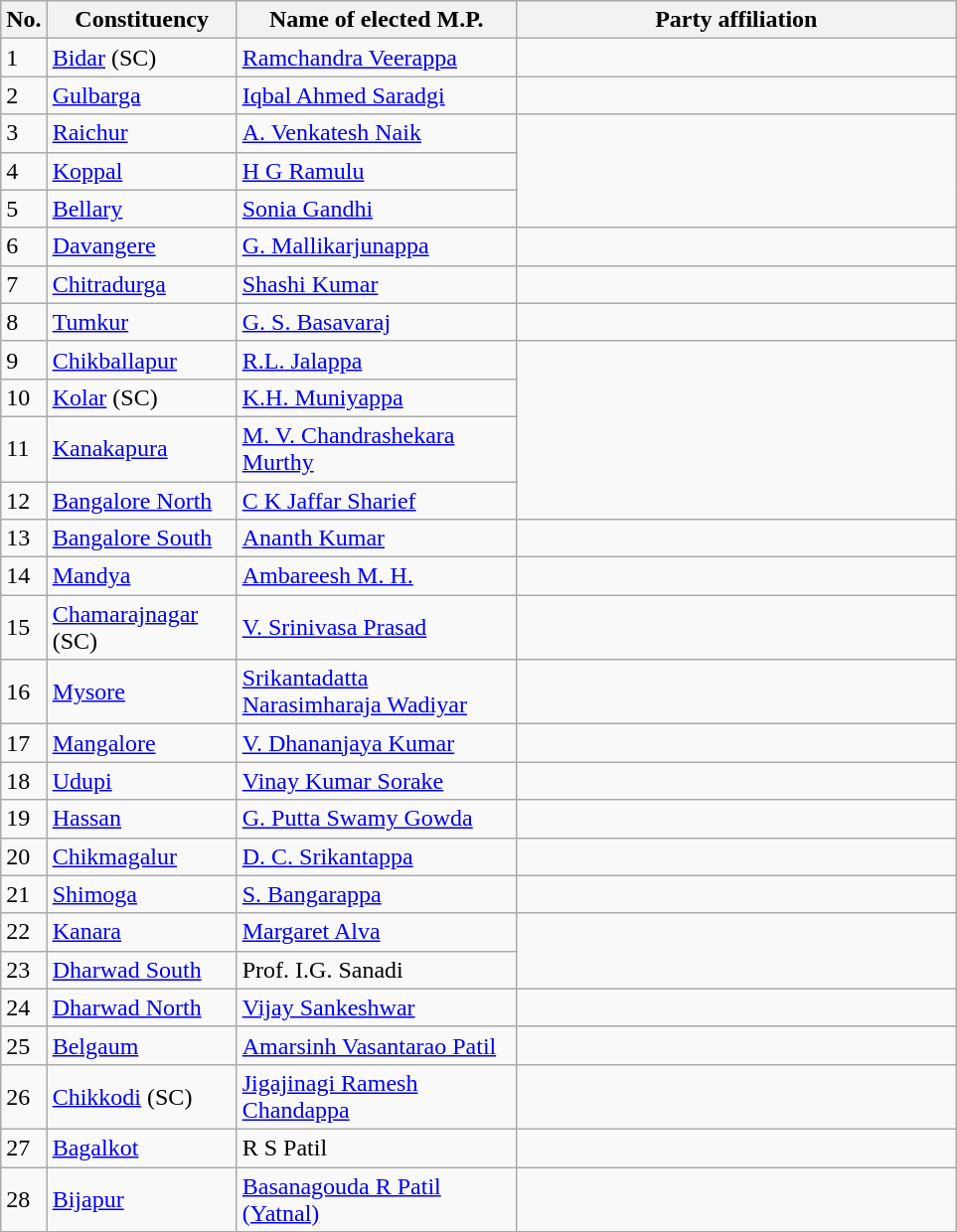<table class="sortable wikitable">
<tr>
<th>No.</th>
<th style="width:120px">Constituency</th>
<th style="width:180px">Name of elected M.P.</th>
<th colspan="2" style="width:18em">Party affiliation</th>
</tr>
<tr>
<td>1</td>
<td><a href='#'>Bidar</a> (SC)</td>
<td><a href='#'>Ramchandra Veerappa</a></td>
<td></td>
</tr>
<tr>
<td>2</td>
<td><a href='#'>Gulbarga</a></td>
<td><a href='#'>Iqbal Ahmed Saradgi</a></td>
<td></td>
</tr>
<tr>
<td>3</td>
<td><a href='#'>Raichur</a></td>
<td><a href='#'>A. Venkatesh Naik</a></td>
</tr>
<tr>
<td>4</td>
<td><a href='#'>Koppal</a></td>
<td><a href='#'>H G Ramulu</a></td>
</tr>
<tr>
<td>5</td>
<td><a href='#'>Bellary</a></td>
<td><a href='#'>Sonia Gandhi</a></td>
</tr>
<tr>
<td>6</td>
<td><a href='#'>Davangere</a></td>
<td><a href='#'>G. Mallikarjunappa</a></td>
<td></td>
</tr>
<tr>
<td>7</td>
<td><a href='#'>Chitradurga</a></td>
<td><a href='#'>Shashi Kumar</a></td>
<td></td>
</tr>
<tr>
<td>8</td>
<td><a href='#'>Tumkur</a></td>
<td><a href='#'>G. S. Basavaraj</a></td>
<td></td>
</tr>
<tr>
<td>9</td>
<td><a href='#'>Chikballapur</a></td>
<td><a href='#'>R.L. Jalappa</a></td>
</tr>
<tr>
<td>10</td>
<td><a href='#'>Kolar</a> (SC)</td>
<td><a href='#'>K.H. Muniyappa</a></td>
</tr>
<tr>
<td>11</td>
<td><a href='#'>Kanakapura</a></td>
<td><a href='#'>M. V. Chandrashekara Murthy</a></td>
</tr>
<tr>
<td>12</td>
<td><a href='#'>Bangalore North</a></td>
<td><a href='#'>C K Jaffar Sharief</a></td>
</tr>
<tr>
<td>13</td>
<td><a href='#'>Bangalore South</a></td>
<td><a href='#'>Ananth Kumar</a></td>
<td></td>
</tr>
<tr>
<td>14</td>
<td><a href='#'>Mandya</a></td>
<td><a href='#'>Ambareesh M. H.</a></td>
<td></td>
</tr>
<tr>
<td>15</td>
<td><a href='#'>Chamarajnagar</a> (SC)</td>
<td><a href='#'>V. Srinivasa Prasad</a></td>
<td></td>
</tr>
<tr>
<td>16</td>
<td><a href='#'>Mysore</a></td>
<td><a href='#'>Srikantadatta Narasimharaja Wadiyar</a></td>
<td></td>
</tr>
<tr>
<td>17</td>
<td><a href='#'>Mangalore</a></td>
<td><a href='#'>V. Dhananjaya Kumar</a></td>
<td></td>
</tr>
<tr>
<td>18</td>
<td><a href='#'>Udupi</a></td>
<td><a href='#'>Vinay Kumar Sorake</a></td>
<td></td>
</tr>
<tr>
<td>19</td>
<td><a href='#'>Hassan</a></td>
<td><a href='#'>G. Putta Swamy Gowda</a></td>
</tr>
<tr>
<td>20</td>
<td><a href='#'>Chikmagalur</a></td>
<td><a href='#'>D. C. Srikantappa</a></td>
<td></td>
</tr>
<tr>
<td>21</td>
<td><a href='#'>Shimoga</a></td>
<td><a href='#'>S. Bangarappa</a></td>
<td></td>
</tr>
<tr>
<td>22</td>
<td><a href='#'>Kanara</a></td>
<td><a href='#'>Margaret Alva</a></td>
</tr>
<tr>
<td>23</td>
<td><a href='#'>Dharwad South</a></td>
<td>Prof. I.G. Sanadi</td>
</tr>
<tr>
<td>24</td>
<td><a href='#'>Dharwad North</a></td>
<td><a href='#'>Vijay Sankeshwar</a></td>
<td></td>
</tr>
<tr>
<td>25</td>
<td><a href='#'>Belgaum</a></td>
<td><a href='#'>Amarsinh Vasantarao Patil</a></td>
<td></td>
</tr>
<tr>
<td>26</td>
<td><a href='#'>Chikkodi</a> (SC)</td>
<td><a href='#'>Jigajinagi Ramesh Chandappa</a></td>
<td></td>
</tr>
<tr>
<td>27</td>
<td><a href='#'>Bagalkot</a></td>
<td>R S Patil</td>
<td></td>
</tr>
<tr>
<td>28</td>
<td><a href='#'>Bijapur</a></td>
<td><a href='#'>Basanagouda R Patil (Yatnal)</a></td>
<td></td>
</tr>
</table>
